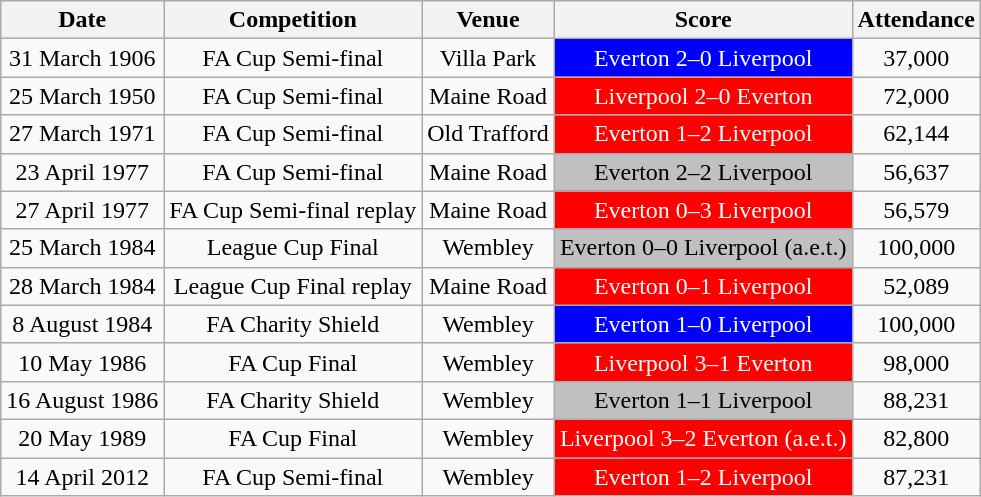<table class="wikitable" style="text-align: center">
<tr>
<th>Date</th>
<th>Competition</th>
<th>Venue</th>
<th>Score</th>
<th>Attendance</th>
</tr>
<tr>
<td>31 March 1906</td>
<td>FA Cup Semi-final</td>
<td>Villa Park</td>
<td style="background:blue;color:white">Everton 2–0 Liverpool</td>
<td>37,000</td>
</tr>
<tr>
<td>25 March 1950</td>
<td>FA Cup Semi-final</td>
<td>Maine Road</td>
<td style="background:red;color:white">Liverpool 2–0 Everton</td>
<td>72,000</td>
</tr>
<tr>
<td>27 March 1971</td>
<td>FA Cup Semi-final</td>
<td>Old Trafford</td>
<td style="background:red;color:white">Everton 1–2 Liverpool</td>
<td>62,144</td>
</tr>
<tr>
<td>23 April 1977</td>
<td>FA Cup Semi-final</td>
<td>Maine Road</td>
<td style="background:silver;color:black">Everton 2–2 Liverpool</td>
<td>56,637</td>
</tr>
<tr>
<td>27 April 1977</td>
<td>FA Cup Semi-final replay</td>
<td>Maine Road</td>
<td style="background:red;color:white">Everton 0–3 Liverpool</td>
<td>56,579</td>
</tr>
<tr>
<td>25 March 1984</td>
<td>League Cup Final</td>
<td>Wembley</td>
<td style="background:silver;color:black">Everton 0–0 Liverpool (a.e.t.)</td>
<td>100,000</td>
</tr>
<tr>
<td>28 March 1984</td>
<td>League Cup Final replay</td>
<td>Maine Road</td>
<td style="background:red;color:white">Everton 0–1 Liverpool</td>
<td>52,089</td>
</tr>
<tr>
<td>8 August 1984</td>
<td>FA Charity Shield</td>
<td>Wembley</td>
<td style="background:blue;color:white">Everton 1–0 Liverpool</td>
<td>100,000</td>
</tr>
<tr>
<td>10 May 1986</td>
<td>FA Cup Final</td>
<td>Wembley</td>
<td style="background:red;color:white">Liverpool 3–1 Everton</td>
<td>98,000</td>
</tr>
<tr>
<td>16 August 1986</td>
<td>FA Charity Shield</td>
<td>Wembley</td>
<td style="background:silver;color:black">Everton 1–1 Liverpool</td>
<td>88,231</td>
</tr>
<tr>
<td>20 May 1989</td>
<td>FA Cup Final</td>
<td>Wembley</td>
<td style="background:red;color:white">Liverpool 3–2 Everton (a.e.t.)</td>
<td>82,800</td>
</tr>
<tr>
<td>14 April 2012</td>
<td>FA Cup Semi-final</td>
<td>Wembley</td>
<td style="background:red;color:white">Everton 1–2 Liverpool</td>
<td>87,231</td>
</tr>
</table>
